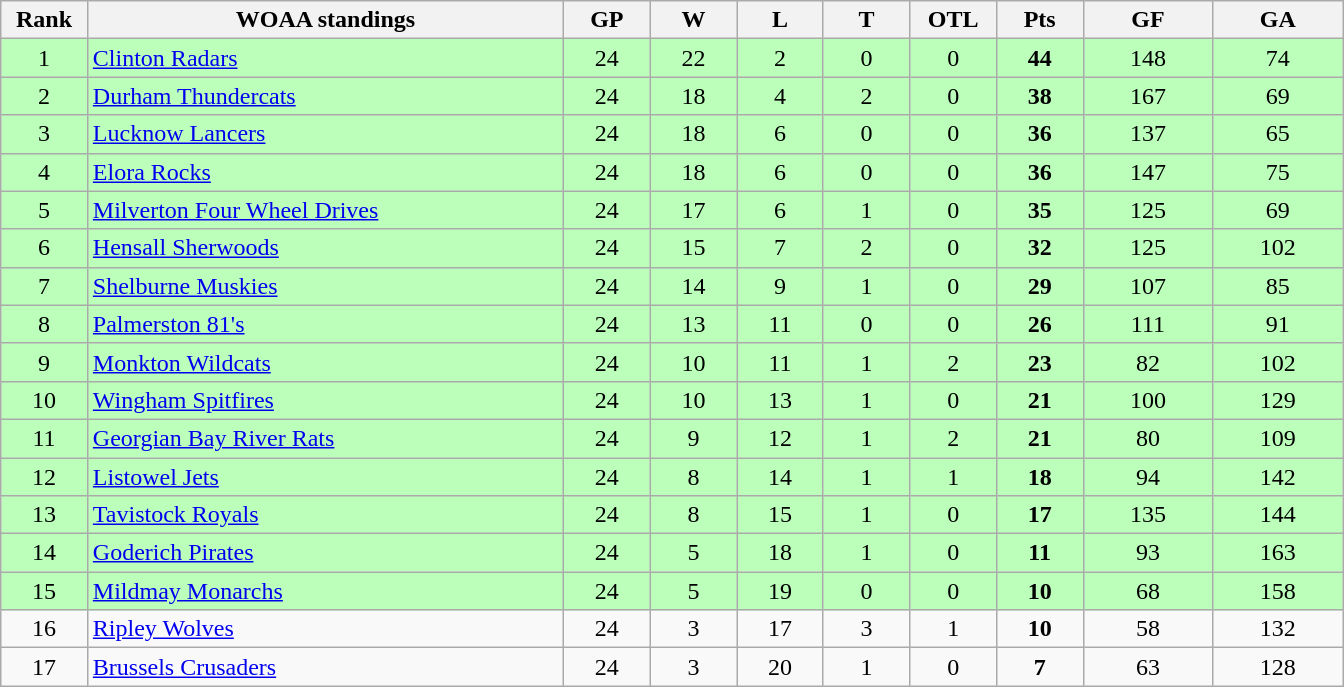<table class="wikitable" style="text-align:center" width:50em">
<tr>
<th bgcolor="#DDDDFF" width="5%">Rank</th>
<th bgcolor="#DDDDFF" width="27.5%">WOAA standings</th>
<th bgcolor="#DDDDFF" width="5%">GP</th>
<th bgcolor="#DDDDFF" width="5%">W</th>
<th bgcolor="#DDDDFF" width="5%">L</th>
<th bgcolor="#DDDDFF" width="5%">T</th>
<th bgcolor="#DDDDFF" width="5%">OTL</th>
<th bgcolor="#DDDDFF" width="5%">Pts</th>
<th bgcolor="#DDDDFF" width="7.5%">GF</th>
<th bgcolor="#DDDDFF" width="7.5%">GA</th>
</tr>
<tr bgcolor="#bbffbb">
<td>1</td>
<td align=left><a href='#'>Clinton Radars</a></td>
<td>24</td>
<td>22</td>
<td>2</td>
<td>0</td>
<td>0</td>
<td><strong>44</strong></td>
<td>148</td>
<td>74</td>
</tr>
<tr bgcolor="#bbffbb">
<td>2</td>
<td align=left><a href='#'>Durham Thundercats</a></td>
<td>24</td>
<td>18</td>
<td>4</td>
<td>2</td>
<td>0</td>
<td><strong>38</strong></td>
<td>167</td>
<td>69</td>
</tr>
<tr bgcolor="#bbffbb">
<td>3</td>
<td align=left><a href='#'>Lucknow Lancers</a></td>
<td>24</td>
<td>18</td>
<td>6</td>
<td>0</td>
<td>0</td>
<td><strong>36</strong></td>
<td>137</td>
<td>65</td>
</tr>
<tr bgcolor="#bbffbb">
<td>4</td>
<td align=left><a href='#'>Elora Rocks</a></td>
<td>24</td>
<td>18</td>
<td>6</td>
<td>0</td>
<td>0</td>
<td><strong>36</strong></td>
<td>147</td>
<td>75</td>
</tr>
<tr bgcolor="#bbffbb">
<td>5</td>
<td align=left><a href='#'>Milverton Four Wheel Drives</a></td>
<td>24</td>
<td>17</td>
<td>6</td>
<td>1</td>
<td>0</td>
<td><strong>35</strong></td>
<td>125</td>
<td>69</td>
</tr>
<tr bgcolor="#bbffbb">
<td>6</td>
<td align=left><a href='#'>Hensall Sherwoods</a></td>
<td>24</td>
<td>15</td>
<td>7</td>
<td>2</td>
<td>0</td>
<td><strong>32</strong></td>
<td>125</td>
<td>102</td>
</tr>
<tr bgcolor="#bbffbb">
<td>7</td>
<td align=left><a href='#'>Shelburne Muskies</a></td>
<td>24</td>
<td>14</td>
<td>9</td>
<td>1</td>
<td>0</td>
<td><strong>29</strong></td>
<td>107</td>
<td>85</td>
</tr>
<tr bgcolor="#bbffbb">
<td>8</td>
<td align=left><a href='#'>Palmerston 81's</a></td>
<td>24</td>
<td>13</td>
<td>11</td>
<td>0</td>
<td>0</td>
<td><strong>26</strong></td>
<td>111</td>
<td>91</td>
</tr>
<tr bgcolor="#bbffbb">
<td>9</td>
<td align=left><a href='#'>Monkton Wildcats</a></td>
<td>24</td>
<td>10</td>
<td>11</td>
<td>1</td>
<td>2</td>
<td><strong>23</strong></td>
<td>82</td>
<td>102</td>
</tr>
<tr bgcolor="#bbffbb">
<td>10</td>
<td align=left><a href='#'>Wingham Spitfires</a></td>
<td>24</td>
<td>10</td>
<td>13</td>
<td>1</td>
<td>0</td>
<td><strong>21</strong></td>
<td>100</td>
<td>129</td>
</tr>
<tr bgcolor="#bbffbb">
<td>11</td>
<td align=left><a href='#'>Georgian Bay River Rats</a></td>
<td>24</td>
<td>9</td>
<td>12</td>
<td>1</td>
<td>2</td>
<td><strong>21</strong></td>
<td>80</td>
<td>109</td>
</tr>
<tr bgcolor="#bbffbb">
<td>12</td>
<td align=left><a href='#'>Listowel Jets</a></td>
<td>24</td>
<td>8</td>
<td>14</td>
<td>1</td>
<td>1</td>
<td><strong>18</strong></td>
<td>94</td>
<td>142</td>
</tr>
<tr bgcolor="#bbffbb">
<td>13</td>
<td align=left><a href='#'>Tavistock Royals</a></td>
<td>24</td>
<td>8</td>
<td>15</td>
<td>1</td>
<td>0</td>
<td><strong>17</strong></td>
<td>135</td>
<td>144</td>
</tr>
<tr bgcolor="#bbffbb">
<td>14</td>
<td align=left><a href='#'>Goderich Pirates</a></td>
<td>24</td>
<td>5</td>
<td>18</td>
<td>1</td>
<td>0</td>
<td><strong>11</strong></td>
<td>93</td>
<td>163</td>
</tr>
<tr bgcolor="#bbffbb">
<td>15</td>
<td align=left><a href='#'>Mildmay Monarchs</a></td>
<td>24</td>
<td>5</td>
<td>19</td>
<td>0</td>
<td>0</td>
<td><strong>10</strong></td>
<td>68</td>
<td>158</td>
</tr>
<tr>
<td>16</td>
<td align=left><a href='#'>Ripley Wolves</a></td>
<td>24</td>
<td>3</td>
<td>17</td>
<td>3</td>
<td>1</td>
<td><strong>10</strong></td>
<td>58</td>
<td>132</td>
</tr>
<tr>
<td>17</td>
<td align=left><a href='#'>Brussels Crusaders</a></td>
<td>24</td>
<td>3</td>
<td>20</td>
<td>1</td>
<td>0</td>
<td><strong>7</strong></td>
<td>63</td>
<td>128</td>
</tr>
</table>
